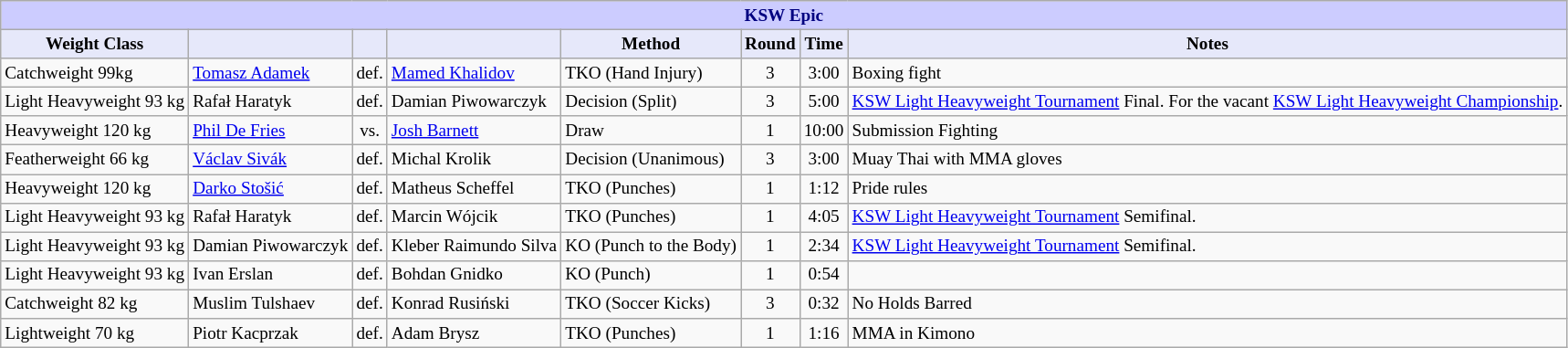<table class="wikitable" style="font-size: 80%;">
<tr>
<th colspan="8" style="background-color: #ccf; color: #000080; text-align: center;"><strong>KSW Epic</strong></th>
</tr>
<tr>
<th colspan="1" style="background-color: #E6E8FA; color: #000000; text-align: center;">Weight Class</th>
<th colspan="1" style="background-color: #E6E8FA; color: #000000; text-align: center;"></th>
<th colspan="1" style="background-color: #E6E8FA; color: #000000; text-align: center;"></th>
<th colspan="1" style="background-color: #E6E8FA; color: #000000; text-align: center;"></th>
<th colspan="1" style="background-color: #E6E8FA; color: #000000; text-align: center;">Method</th>
<th colspan="1" style="background-color: #E6E8FA; color: #000000; text-align: center;">Round</th>
<th colspan="1" style="background-color: #E6E8FA; color: #000000; text-align: center;">Time</th>
<th colspan="1" style="background-color: #E6E8FA; color: #000000; text-align: center;">Notes</th>
</tr>
<tr>
<td>Catchweight 99kg</td>
<td> <a href='#'>Tomasz Adamek</a></td>
<td align=center>def.</td>
<td> <a href='#'>Mamed Khalidov</a></td>
<td>TKO (Hand Injury)</td>
<td align=center>3</td>
<td align=center>3:00</td>
<td>Boxing fight</td>
</tr>
<tr>
<td>Light Heavyweight 93 kg</td>
<td> Rafał Haratyk</td>
<td align=center>def.</td>
<td> Damian Piwowarczyk</td>
<td>Decision (Split)</td>
<td align=center>3</td>
<td align=center>5:00</td>
<td><a href='#'>KSW Light Heavyweight Tournament</a> Final. For the vacant <a href='#'>KSW Light Heavyweight Championship</a>.</td>
</tr>
<tr>
<td>Heavyweight 120 kg</td>
<td> <a href='#'>Phil De Fries</a></td>
<td align=center>vs.</td>
<td> <a href='#'>Josh Barnett</a></td>
<td>Draw</td>
<td align=center>1</td>
<td align=center>10:00</td>
<td>Submission Fighting</td>
</tr>
<tr>
<td>Featherweight 66 kg</td>
<td> <a href='#'>Václav Sivák</a></td>
<td align=center>def.</td>
<td> Michal Krolik</td>
<td>Decision (Unanimous)</td>
<td align=center>3</td>
<td align=center>3:00</td>
<td>Muay Thai with MMA gloves</td>
</tr>
<tr>
<td>Heavyweight 120 kg</td>
<td> <a href='#'>Darko Stošić</a></td>
<td align=center>def.</td>
<td> Matheus Scheffel</td>
<td>TKO (Punches)</td>
<td align=center>1</td>
<td align=center>1:12</td>
<td>Pride rules</td>
</tr>
<tr>
<td>Light Heavyweight 93 kg</td>
<td> Rafał Haratyk</td>
<td align=center>def.</td>
<td> Marcin Wójcik</td>
<td>TKO (Punches)</td>
<td align=center>1</td>
<td align=center>4:05</td>
<td><a href='#'>KSW Light Heavyweight Tournament</a> Semifinal.</td>
</tr>
<tr>
<td>Light Heavyweight 93 kg</td>
<td> Damian Piwowarczyk</td>
<td align=center>def.</td>
<td> Kleber Raimundo Silva</td>
<td>KO (Punch to the Body)</td>
<td align=center>1</td>
<td align=center>2:34</td>
<td><a href='#'>KSW Light Heavyweight Tournament</a> Semifinal.</td>
</tr>
<tr>
<td>Light Heavyweight 93 kg</td>
<td> Ivan Erslan</td>
<td align=center>def.</td>
<td> Bohdan Gnidko</td>
<td>KO (Punch)</td>
<td align=center>1</td>
<td align=center>0:54</td>
<td></td>
</tr>
<tr>
<td>Catchweight 82 kg</td>
<td> Muslim Tulshaev</td>
<td align=center>def.</td>
<td> Konrad Rusiński</td>
<td>TKO (Soccer Kicks)</td>
<td align=center>3</td>
<td align=center>0:32</td>
<td>No Holds Barred</td>
</tr>
<tr>
<td>Lightweight 70 kg</td>
<td> Piotr Kacprzak</td>
<td align=center>def.</td>
<td> Adam Brysz</td>
<td>TKO (Punches)</td>
<td align=center>1</td>
<td align=center>1:16</td>
<td>MMA in Kimono</td>
</tr>
</table>
